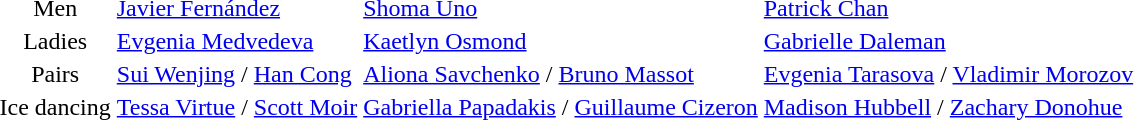<table>
<tr>
<td align=center>Men</td>
<td> <a href='#'>Javier Fernández</a></td>
<td> <a href='#'>Shoma Uno</a></td>
<td> <a href='#'>Patrick Chan</a></td>
</tr>
<tr>
<td align=center>Ladies</td>
<td> <a href='#'>Evgenia Medvedeva</a></td>
<td> <a href='#'>Kaetlyn Osmond</a></td>
<td> <a href='#'>Gabrielle Daleman</a></td>
</tr>
<tr>
<td align=center>Pairs</td>
<td> <a href='#'>Sui Wenjing</a> / <a href='#'>Han Cong</a></td>
<td> <a href='#'>Aliona Savchenko</a> / <a href='#'>Bruno Massot</a></td>
<td> <a href='#'>Evgenia Tarasova</a> / <a href='#'>Vladimir Morozov</a></td>
</tr>
<tr>
<td align=center>Ice dancing</td>
<td> <a href='#'>Tessa Virtue</a> / <a href='#'>Scott Moir</a></td>
<td> <a href='#'>Gabriella Papadakis</a> / <a href='#'>Guillaume Cizeron</a></td>
<td> <a href='#'>Madison Hubbell</a> / <a href='#'>Zachary Donohue</a></td>
</tr>
</table>
